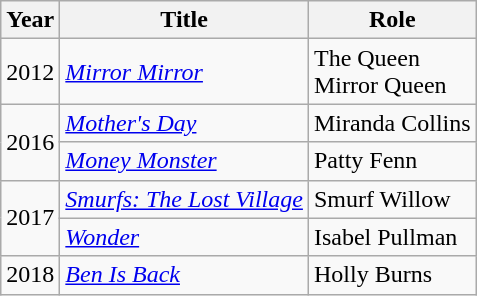<table class="wikitable sortable">
<tr>
<th>Year</th>
<th>Title</th>
<th>Role</th>
</tr>
<tr>
<td>2012</td>
<td><em><a href='#'>Mirror Mirror</a></em></td>
<td>The Queen<br>Mirror Queen</td>
</tr>
<tr>
<td rowspan=2>2016</td>
<td><em><a href='#'>Mother's Day</a></em></td>
<td>Miranda Collins</td>
</tr>
<tr>
<td><em><a href='#'>Money Monster</a></em></td>
<td>Patty Fenn</td>
</tr>
<tr>
<td rowspan=2>2017</td>
<td><em><a href='#'>Smurfs: The Lost Village</a></em></td>
<td>Smurf Willow</td>
</tr>
<tr>
<td><em><a href='#'>Wonder</a></em></td>
<td>Isabel Pullman</td>
</tr>
<tr>
<td>2018</td>
<td><em><a href='#'>Ben Is Back</a></em></td>
<td>Holly Burns</td>
</tr>
</table>
